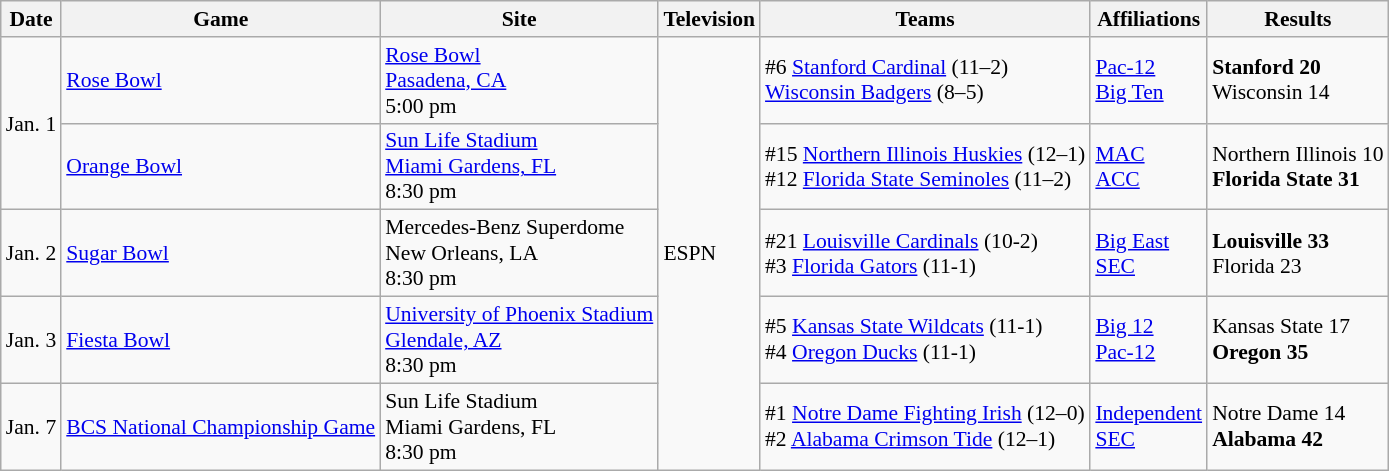<table class="wikitable" style="font-size:90%;">
<tr>
<th>Date</th>
<th>Game</th>
<th>Site</th>
<th>Television</th>
<th>Teams</th>
<th>Affiliations</th>
<th>Results</th>
</tr>
<tr>
<td rowspan="2">Jan. 1</td>
<td><a href='#'>Rose Bowl</a></td>
<td><a href='#'>Rose Bowl</a><br><a href='#'>Pasadena, CA</a><br>5:00 pm</td>
<td rowspan="5">ESPN</td>
<td>#6 <a href='#'>Stanford Cardinal</a> (11–2)<br><a href='#'>Wisconsin Badgers</a> (8–5)</td>
<td><a href='#'>Pac-12</a><br><a href='#'>Big Ten</a></td>
<td><strong>Stanford 20</strong><br>Wisconsin 14</td>
</tr>
<tr>
<td><a href='#'>Orange Bowl</a></td>
<td><a href='#'>Sun Life Stadium</a><br><a href='#'>Miami Gardens, FL</a><br>8:30 pm</td>
<td>#15 <a href='#'>Northern Illinois Huskies</a> (12–1)<br>#12 <a href='#'>Florida State Seminoles</a> (11–2)</td>
<td><a href='#'>MAC</a><br><a href='#'>ACC</a></td>
<td>Northern Illinois 10<br><strong>Florida State 31</strong></td>
</tr>
<tr>
<td>Jan. 2</td>
<td><a href='#'>Sugar Bowl</a></td>
<td>Mercedes-Benz Superdome<br>New Orleans, LA<br>8:30 pm</td>
<td>#21 <a href='#'>Louisville Cardinals</a> (10-2)<br>#3 <a href='#'>Florida Gators</a> (11-1)</td>
<td><a href='#'>Big East</a><br><a href='#'>SEC</a></td>
<td><strong>Louisville 33</strong><br>Florida 23</td>
</tr>
<tr>
<td>Jan. 3</td>
<td><a href='#'>Fiesta Bowl</a></td>
<td><a href='#'>University of Phoenix Stadium</a><br><a href='#'>Glendale, AZ</a><br>8:30 pm</td>
<td>#5 <a href='#'>Kansas State Wildcats</a> (11-1)<br>#4 <a href='#'>Oregon Ducks</a> (11-1)</td>
<td><a href='#'>Big 12</a><br><a href='#'>Pac-12</a></td>
<td>Kansas State 17<br><strong>Oregon 35</strong></td>
</tr>
<tr>
<td>Jan. 7</td>
<td><a href='#'>BCS National Championship Game</a></td>
<td>Sun Life Stadium<br>Miami Gardens, FL<br>8:30 pm</td>
<td>#1 <a href='#'>Notre Dame Fighting Irish</a> (12–0)<br>#2 <a href='#'>Alabama Crimson Tide</a> (12–1)</td>
<td><a href='#'>Independent</a><br><a href='#'>SEC</a></td>
<td>Notre Dame 14<br><strong>Alabama 42</strong></td>
</tr>
</table>
